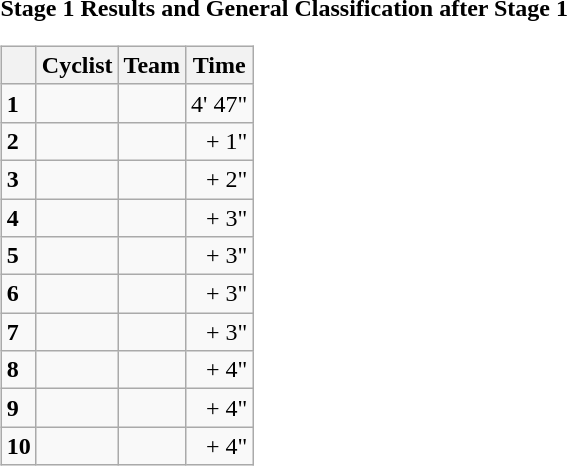<table>
<tr>
<td><strong>Stage 1 Results and General Classification after Stage 1</strong><br><table class="wikitable">
<tr>
<th></th>
<th>Cyclist</th>
<th>Team</th>
<th>Time</th>
</tr>
<tr>
<td><strong>1</strong></td>
<td></td>
<td></td>
<td align="right">4' 47"</td>
</tr>
<tr>
<td><strong>2</strong></td>
<td></td>
<td></td>
<td align="right">+ 1"</td>
</tr>
<tr>
<td><strong>3</strong></td>
<td></td>
<td></td>
<td align="right">+ 2"</td>
</tr>
<tr>
<td><strong>4</strong></td>
<td></td>
<td></td>
<td align="right">+ 3"</td>
</tr>
<tr>
<td><strong>5</strong></td>
<td></td>
<td></td>
<td align="right">+ 3"</td>
</tr>
<tr>
<td><strong>6</strong></td>
<td></td>
<td></td>
<td align="right">+ 3"</td>
</tr>
<tr>
<td><strong>7</strong></td>
<td></td>
<td></td>
<td align="right">+ 3"</td>
</tr>
<tr>
<td><strong>8</strong></td>
<td></td>
<td></td>
<td align="right">+ 4"</td>
</tr>
<tr>
<td><strong>9</strong></td>
<td></td>
<td></td>
<td align="right">+ 4"</td>
</tr>
<tr>
<td><strong>10</strong></td>
<td></td>
<td></td>
<td align="right">+ 4"</td>
</tr>
</table>
</td>
</tr>
</table>
